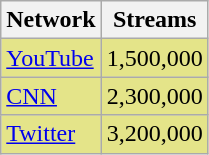<table class="wikitable">
<tr>
<th>Network</th>
<th>Streams</th>
</tr>
<tr style="background:#E4E489;">
<td><a href='#'>YouTube</a></td>
<td>1,500,000</td>
</tr>
<tr style="background:#E4E489;">
<td><a href='#'>CNN</a></td>
<td>2,300,000</td>
</tr>
<tr style="background:#E4E489;">
<td><a href='#'>Twitter</a></td>
<td>3,200,000</td>
</tr>
</table>
